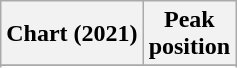<table class="wikitable sortable plainrowheaders" style="text-align:center">
<tr>
<th scope="col">Chart (2021)</th>
<th scope="col">Peak<br>position</th>
</tr>
<tr>
</tr>
<tr>
</tr>
</table>
